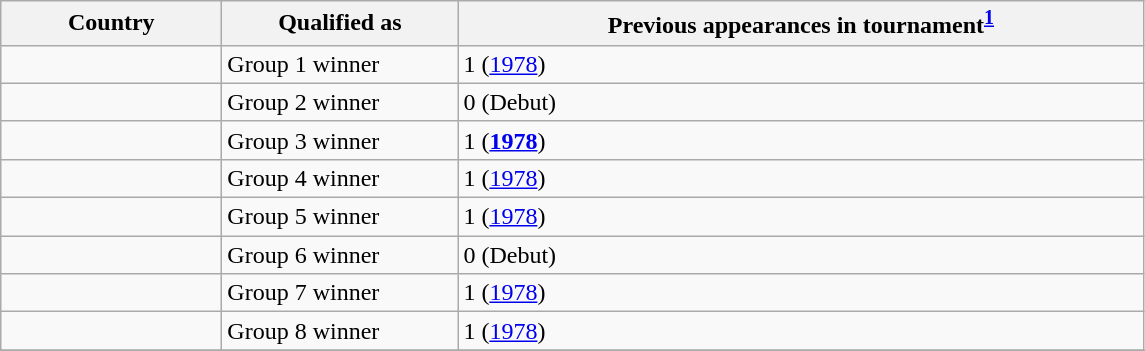<table class="wikitable sortable">
<tr>
<th scope="col" width="140">Country</th>
<th scope="col" width="150">Qualified as</th>
<th scope="col" width="450">Previous appearances in tournament<sup><strong><a href='#'>1</a></strong></sup></th>
</tr>
<tr>
<td></td>
<td>Group 1 winner</td>
<td>1 (<a href='#'>1978</a>)</td>
</tr>
<tr>
<td></td>
<td>Group 2 winner</td>
<td>0 (Debut)</td>
</tr>
<tr>
<td></td>
<td>Group 3 winner</td>
<td>1 (<strong><a href='#'>1978</a></strong>)</td>
</tr>
<tr>
<td></td>
<td>Group 4 winner</td>
<td>1 (<a href='#'>1978</a>)</td>
</tr>
<tr>
<td></td>
<td>Group 5 winner</td>
<td>1 (<a href='#'>1978</a>)</td>
</tr>
<tr>
<td></td>
<td>Group 6 winner</td>
<td>0 (Debut)</td>
</tr>
<tr>
<td></td>
<td>Group 7 winner</td>
<td>1 (<a href='#'>1978</a>)</td>
</tr>
<tr>
<td></td>
<td>Group 8 winner</td>
<td>1 (<a href='#'>1978</a>)</td>
</tr>
<tr>
</tr>
</table>
